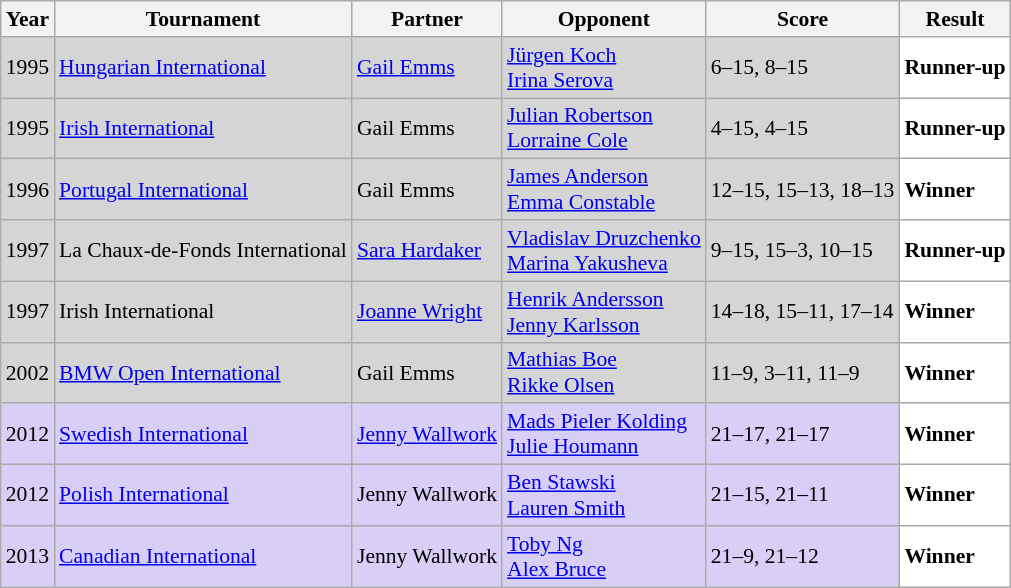<table class="sortable wikitable" style="font-size: 90%;">
<tr>
<th>Year</th>
<th>Tournament</th>
<th>Partner</th>
<th>Opponent</th>
<th>Score</th>
<th>Result</th>
</tr>
<tr style="background:#D5D5D5">
<td align="center">1995</td>
<td align="left"><a href='#'>Hungarian International</a></td>
<td align="left"> <a href='#'>Gail Emms</a></td>
<td align="left"> <a href='#'>Jürgen Koch</a> <br>  <a href='#'>Irina Serova</a></td>
<td align="left">6–15, 8–15</td>
<td style="text-align:left; background:white"> <strong>Runner-up</strong></td>
</tr>
<tr style="background:#D5D5D5">
<td align="center">1995</td>
<td align="left"><a href='#'>Irish International</a></td>
<td align="left"> Gail Emms</td>
<td align="left"> <a href='#'>Julian Robertson</a> <br>  <a href='#'>Lorraine Cole</a></td>
<td align="left">4–15, 4–15</td>
<td style="text-align:left; background:white"> <strong>Runner-up</strong></td>
</tr>
<tr style="background:#D5D5D5">
<td align="center">1996</td>
<td align="left"><a href='#'>Portugal International</a></td>
<td align="left"> Gail Emms</td>
<td align="left"> <a href='#'>James Anderson</a> <br>  <a href='#'>Emma Constable</a></td>
<td align="left">12–15, 15–13, 18–13</td>
<td style="text-align:left; background:white"> <strong>Winner</strong></td>
</tr>
<tr style="background:#D5D5D5">
<td align="center">1997</td>
<td align="left">La Chaux-de-Fonds International</td>
<td align="left"> <a href='#'>Sara Hardaker</a></td>
<td align="left"> <a href='#'>Vladislav Druzchenko</a> <br>  <a href='#'>Marina Yakusheva</a></td>
<td align="left">9–15, 15–3, 10–15</td>
<td style="text-align:left; background:white"> <strong>Runner-up</strong></td>
</tr>
<tr style="background:#D5D5D5">
<td align="center">1997</td>
<td align="left">Irish International</td>
<td align="left"> <a href='#'>Joanne Wright</a></td>
<td align="left"> <a href='#'>Henrik Andersson</a> <br>  <a href='#'>Jenny Karlsson</a></td>
<td align="left">14–18, 15–11, 17–14</td>
<td style="text-align:left; background:white"> <strong>Winner</strong></td>
</tr>
<tr style="background:#D5D5D5">
<td align="center">2002</td>
<td align="left"><a href='#'>BMW Open International</a></td>
<td align="left"> Gail Emms</td>
<td align="left"> <a href='#'>Mathias Boe</a> <br>  <a href='#'>Rikke Olsen</a></td>
<td align="left">11–9, 3–11, 11–9</td>
<td style="text-align:left; background:white"> <strong>Winner</strong></td>
</tr>
<tr style="background:#D8CEF6">
<td align="center">2012</td>
<td align="left"><a href='#'>Swedish International</a></td>
<td align="left"> <a href='#'>Jenny Wallwork</a></td>
<td align="left"> <a href='#'>Mads Pieler Kolding</a> <br>  <a href='#'>Julie Houmann</a></td>
<td align="left">21–17, 21–17</td>
<td style="text-align:left; background:white"> <strong>Winner</strong></td>
</tr>
<tr style="background:#D8CEF6">
<td align="center">2012</td>
<td align="left"><a href='#'>Polish International</a></td>
<td align="left"> Jenny Wallwork</td>
<td align="left"> <a href='#'>Ben Stawski</a> <br>  <a href='#'>Lauren Smith</a></td>
<td align="left">21–15, 21–11</td>
<td style="text-align:left; background:white"> <strong>Winner</strong></td>
</tr>
<tr style="background:#D8CEF6">
<td align="center">2013</td>
<td align="left"><a href='#'>Canadian International</a></td>
<td align="left"> Jenny Wallwork</td>
<td align="left"> <a href='#'>Toby Ng</a> <br>  <a href='#'>Alex Bruce</a></td>
<td align="left">21–9, 21–12</td>
<td style="text-align:left; background:white"> <strong>Winner</strong></td>
</tr>
</table>
